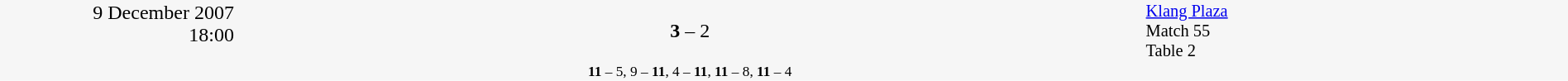<table style="width:100%; background:#f6f6f6;" cellspacing="0">
<tr>
<td rowspan="2" width="15%" style="text-align:right; vertical-align:top;">9 December 2007<br>18:00<br></td>
<td width="25%" style="text-align:right"><strong></strong></td>
<td width="8%" style="text-align:center"><strong>3</strong> – 2</td>
<td width="25%"></td>
<td width="27%" style="font-size:85%; vertical-align:top;"><a href='#'>Klang Plaza</a><br>Match 55<br>Table 2</td>
</tr>
<tr width="58%" style="font-size:85%;vertical-align:top;"|>
<td colspan="3" style="font-size:85%; text-align:center; vertical-align:top;"><strong>11</strong> – 5, 9 – <strong>11</strong>, 4 – <strong>11</strong>, <strong>11</strong> – 8, <strong>11</strong> – 4</td>
</tr>
</table>
